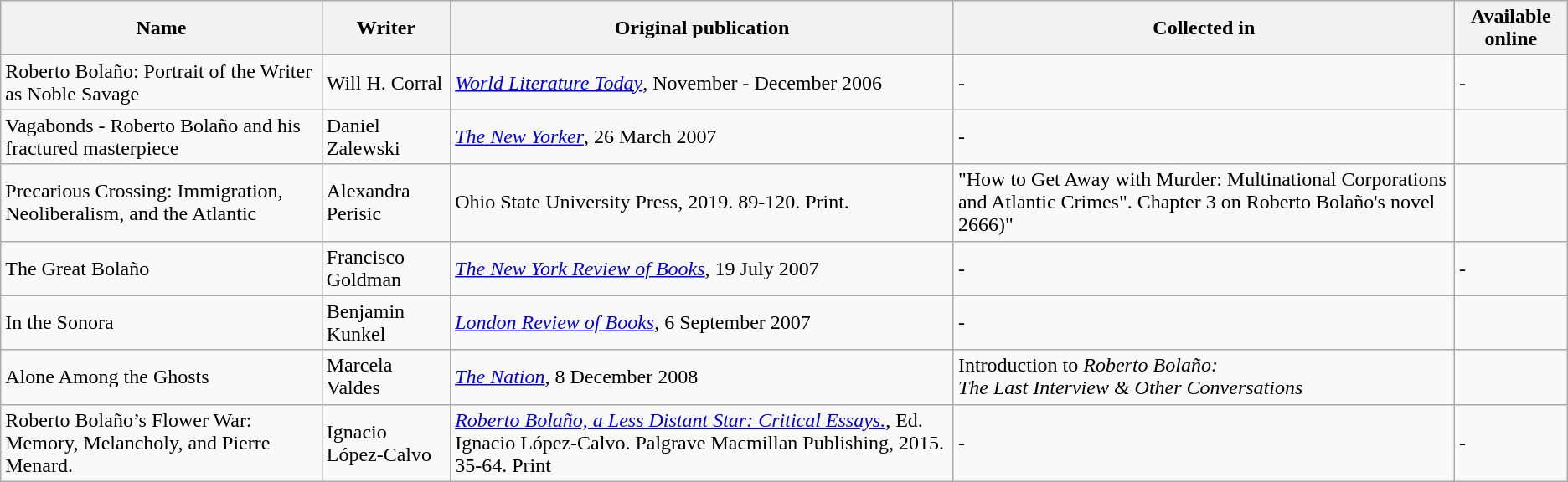<table class="wikitable">
<tr>
<th>Name</th>
<th>Writer</th>
<th>Original publication</th>
<th>Collected in</th>
<th>Available online</th>
</tr>
<tr>
<td>Roberto Bolaño: Portrait of the Writer as Noble Savage</td>
<td>Will H. Corral</td>
<td><em><a href='#'>World Literature Today</a></em>, November - December 2006</td>
<td>-</td>
<td>-</td>
</tr>
<tr>
<td>Vagabonds - Roberto Bolaño and his fractured masterpiece</td>
<td>Daniel Zalewski</td>
<td><em><a href='#'>The New Yorker</a></em>, 26 March 2007</td>
<td>-</td>
<td></td>
</tr>
<tr>
<td>Precarious Crossing: Immigration, Neoliberalism, and the Atlantic</td>
<td>Alexandra Perisic</td>
<td>Ohio State University Press, 2019. 89-120. Print.</td>
<td>"How to Get Away with Murder: Multinational Corporations and Atlantic Crimes". Chapter 3 on Roberto Bolaño's novel 2666)"</td>
<td></td>
</tr>
<tr>
<td>The Great Bolaño</td>
<td>Francisco Goldman</td>
<td><em><a href='#'>The New York Review of Books</a></em>, 19 July 2007</td>
<td>-</td>
<td>-</td>
</tr>
<tr>
<td>In the Sonora</td>
<td>Benjamin Kunkel</td>
<td><em><a href='#'>London Review of Books</a></em>, 6 September 2007</td>
<td>-</td>
<td></td>
</tr>
<tr>
<td>Alone Among the Ghosts</td>
<td>Marcela Valdes</td>
<td><em><a href='#'>The Nation</a></em>, 8 December 2008</td>
<td>Introduction to <em>Roberto Bolaño:<br>The Last Interview & Other Conversations</em></td>
<td></td>
</tr>
<tr>
<td>Roberto Bolaño’s Flower War: Memory, Melancholy, and Pierre Menard.</td>
<td>Ignacio López-Calvo</td>
<td><em><a href='#'>Roberto Bolaño, a Less Distant Star: Critical Essays.</a></em>, Ed. Ignacio López-Calvo. Palgrave Macmillan Publishing, 2015. 35-64. Print</td>
<td>-</td>
<td>-</td>
</tr>
</table>
